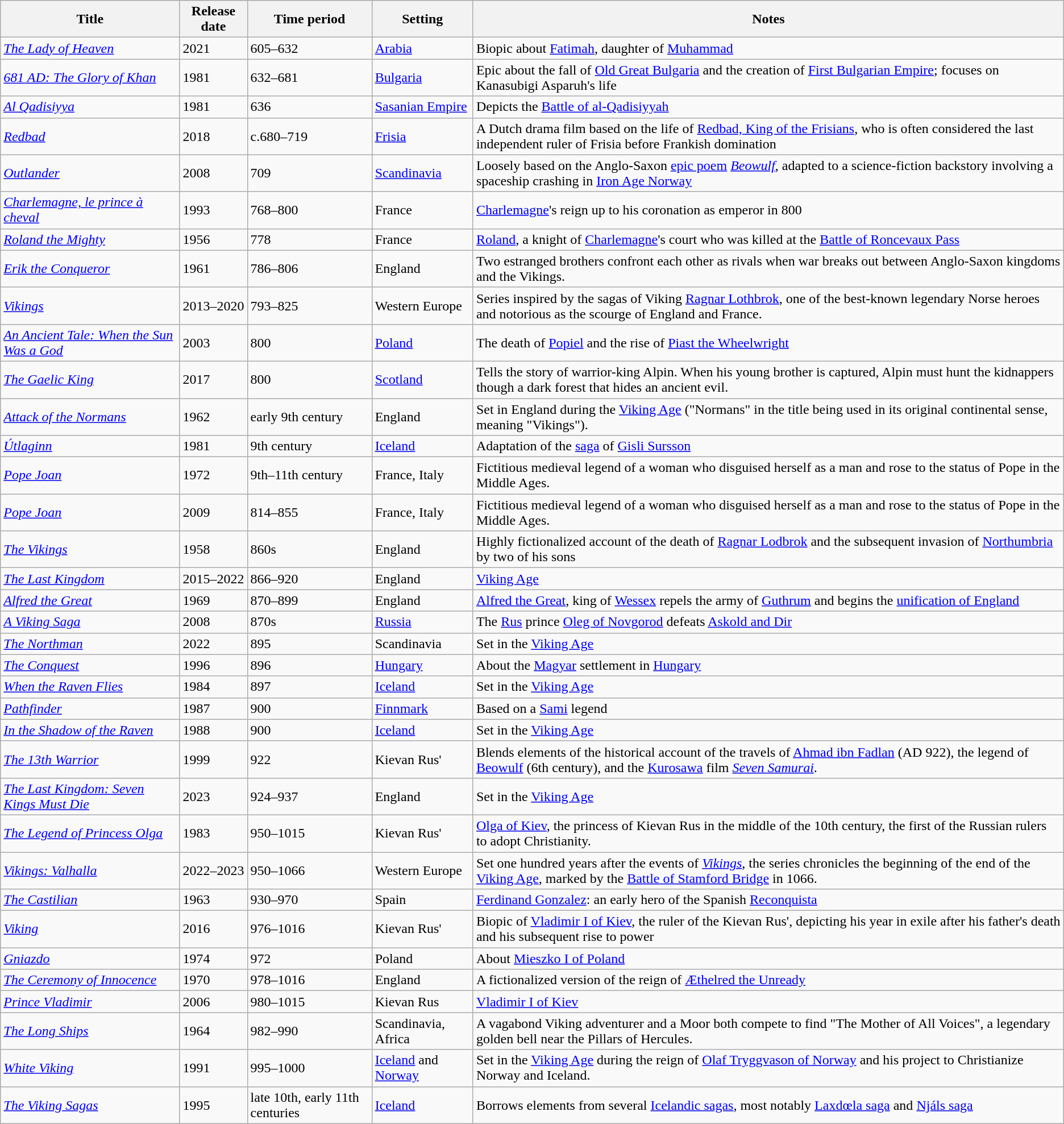<table class="wikitable sortable">
<tr>
<th scope="col">Title</th>
<th scope="col">Release date</th>
<th scope="col">Time period</th>
<th scope="col">Setting</th>
<th scope="col" class="unsortable">Notes</th>
</tr>
<tr>
<td><em><a href='#'>The Lady of Heaven</a></em></td>
<td>2021</td>
<td>605–632</td>
<td><a href='#'>Arabia</a></td>
<td>Biopic about <a href='#'>Fatimah</a>, daughter of <a href='#'>Muhammad</a></td>
</tr>
<tr>
<td><em><a href='#'>681 AD: The Glory of Khan</a></em></td>
<td>1981</td>
<td>632–681</td>
<td><a href='#'>Bulgaria</a></td>
<td>Epic about the fall of <a href='#'>Old Great Bulgaria</a> and the creation of <a href='#'>First Bulgarian Empire</a>; focuses on Kanasubigi Asparuh's life</td>
</tr>
<tr>
<td><em><a href='#'>Al Qadisiyya</a></em></td>
<td>1981</td>
<td>636</td>
<td><a href='#'>Sasanian Empire</a></td>
<td>Depicts the <a href='#'>Battle of al-Qadisiyyah</a></td>
</tr>
<tr>
<td><em><a href='#'>Redbad</a></em></td>
<td>2018</td>
<td>c.680–719</td>
<td><a href='#'>Frisia</a></td>
<td>A Dutch drama film based on the life of <a href='#'>Redbad, King of the Frisians</a>, who is often considered the last independent ruler of Frisia before Frankish domination</td>
</tr>
<tr>
<td><em><a href='#'>Outlander</a></em></td>
<td>2008</td>
<td>709</td>
<td><a href='#'>Scandinavia</a></td>
<td>Loosely based on the Anglo-Saxon <a href='#'>epic poem</a> <em><a href='#'>Beowulf</a></em>, adapted to a science-fiction backstory involving a spaceship crashing in <a href='#'>Iron Age Norway</a></td>
</tr>
<tr>
<td><em><a href='#'>Charlemagne, le prince à cheval</a></em></td>
<td>1993</td>
<td>768–800</td>
<td>France</td>
<td><a href='#'>Charlemagne</a>'s reign up to his coronation as emperor in 800</td>
</tr>
<tr>
<td><em><a href='#'>Roland the Mighty</a></em></td>
<td>1956</td>
<td>778</td>
<td>France</td>
<td><a href='#'>Roland</a>, a knight of <a href='#'>Charlemagne</a>'s court who was killed at the <a href='#'>Battle of Roncevaux Pass</a></td>
</tr>
<tr>
<td><em><a href='#'>Erik the Conqueror</a></em></td>
<td>1961</td>
<td>786–806</td>
<td>England</td>
<td>Two estranged brothers confront each other as rivals when war breaks out between Anglo-Saxon kingdoms and the Vikings.</td>
</tr>
<tr>
<td><em><a href='#'>Vikings</a></em></td>
<td>2013–2020</td>
<td>793–825</td>
<td>Western Europe</td>
<td>Series inspired by the sagas of Viking <a href='#'>Ragnar Lothbrok</a>, one of the best-known legendary Norse heroes and notorious as the scourge of England and France.</td>
</tr>
<tr>
<td><em><a href='#'>An Ancient Tale: When the Sun Was a God</a></em></td>
<td>2003</td>
<td>800</td>
<td><a href='#'>Poland</a></td>
<td>The death of <a href='#'>Popiel</a> and the rise of <a href='#'>Piast the Wheelwright</a></td>
</tr>
<tr>
<td><em><a href='#'>The Gaelic King</a></em></td>
<td>2017</td>
<td>800</td>
<td><a href='#'>Scotland</a></td>
<td>Tells the story of warrior-king Alpin. When his young brother is captured, Alpin must hunt the kidnappers though a dark forest that hides an ancient evil.</td>
</tr>
<tr>
<td><em><a href='#'>Attack of the Normans</a></em></td>
<td>1962</td>
<td>early 9th century</td>
<td>England</td>
<td>Set in England during the <a href='#'>Viking Age</a> ("Normans" in the title being used in its original continental sense, meaning "Vikings").</td>
</tr>
<tr>
<td><em><a href='#'>Útlaginn</a></em></td>
<td>1981</td>
<td>9th century</td>
<td><a href='#'>Iceland</a></td>
<td>Adaptation of the <a href='#'>saga</a> of <a href='#'>Gisli Sursson</a></td>
</tr>
<tr>
<td><em><a href='#'>Pope Joan</a></em></td>
<td>1972</td>
<td>9th–11th century</td>
<td>France, Italy</td>
<td>Fictitious medieval legend of a woman who disguised herself as a man and rose to the status of Pope in the Middle Ages.</td>
</tr>
<tr>
<td><em><a href='#'>Pope Joan</a></em></td>
<td>2009</td>
<td>814–855</td>
<td>France, Italy</td>
<td>Fictitious medieval legend of a woman who disguised herself as a man and rose to the status of Pope in the Middle Ages.</td>
</tr>
<tr>
<td><em><a href='#'>The Vikings</a></em></td>
<td>1958</td>
<td>860s</td>
<td>England</td>
<td>Highly fictionalized account of the death of <a href='#'>Ragnar Lodbrok</a> and the subsequent invasion of <a href='#'>Northumbria</a> by two of his sons</td>
</tr>
<tr>
<td><em><a href='#'>The Last Kingdom</a></em></td>
<td>2015–2022</td>
<td>866–920</td>
<td>England</td>
<td><a href='#'>Viking Age</a></td>
</tr>
<tr>
<td><em><a href='#'>Alfred the Great</a></em></td>
<td>1969</td>
<td>870–899</td>
<td>England</td>
<td><a href='#'>Alfred the Great</a>, king of <a href='#'>Wessex</a> repels the army of <a href='#'>Guthrum</a> and begins the <a href='#'>unification of England</a></td>
</tr>
<tr>
<td><em><a href='#'>A Viking Saga</a></em></td>
<td>2008</td>
<td>870s</td>
<td><a href='#'>Russia</a></td>
<td>The <a href='#'>Rus</a> prince <a href='#'>Oleg of Novgorod</a> defeats <a href='#'>Askold and Dir</a></td>
</tr>
<tr>
<td><em><a href='#'>The Northman</a></em></td>
<td>2022</td>
<td>895</td>
<td>Scandinavia</td>
<td>Set in the <a href='#'>Viking Age</a></td>
</tr>
<tr>
<td><em><a href='#'>The Conquest</a></em></td>
<td>1996</td>
<td>896</td>
<td><a href='#'>Hungary</a></td>
<td>About the <a href='#'>Magyar</a> settlement in <a href='#'>Hungary</a></td>
</tr>
<tr>
<td><em><a href='#'>When the Raven Flies</a></em></td>
<td>1984</td>
<td>897</td>
<td><a href='#'>Iceland</a></td>
<td>Set in the <a href='#'>Viking Age</a></td>
</tr>
<tr>
<td><em><a href='#'>Pathfinder</a></em></td>
<td>1987</td>
<td>900</td>
<td><a href='#'>Finnmark</a></td>
<td>Based on a <a href='#'>Sami</a> legend</td>
</tr>
<tr>
<td><em><a href='#'>In the Shadow of the Raven</a></em></td>
<td>1988</td>
<td>900</td>
<td><a href='#'>Iceland</a></td>
<td>Set in the <a href='#'>Viking Age</a></td>
</tr>
<tr>
<td><em><a href='#'>The 13th Warrior</a></em></td>
<td>1999</td>
<td>922</td>
<td>Kievan Rus'</td>
<td>Blends elements of the historical account of the travels of <a href='#'>Ahmad ibn Fadlan</a> (AD 922), the legend of <a href='#'>Beowulf</a> (6th century), and the <a href='#'>Kurosawa</a> film <em><a href='#'>Seven Samurai</a></em>.</td>
</tr>
<tr>
<td><em><a href='#'>The Last Kingdom: Seven Kings Must Die</a></em></td>
<td>2023</td>
<td>924–937</td>
<td>England</td>
<td>Set in the <a href='#'>Viking Age</a></td>
</tr>
<tr>
<td><em><a href='#'>The Legend of Princess Olga</a></em></td>
<td>1983</td>
<td>950–1015</td>
<td>Kievan Rus'</td>
<td><a href='#'>Olga of Kiev</a>, the princess of Kievan Rus in the middle of the 10th century, the first of the Russian rulers to adopt Christianity.</td>
</tr>
<tr>
<td><em><a href='#'>Vikings: Valhalla</a></em></td>
<td>2022–2023</td>
<td>950–1066</td>
<td>Western Europe</td>
<td>Set one hundred years after the events of <em><a href='#'>Vikings</a></em>, the series chronicles the beginning of the end of the <a href='#'>Viking Age</a>, marked by the <a href='#'>Battle of Stamford Bridge</a> in 1066.</td>
</tr>
<tr>
<td><em><a href='#'>The Castilian</a></em></td>
<td>1963</td>
<td>930–970</td>
<td>Spain</td>
<td><a href='#'>Ferdinand Gonzalez</a>: an early hero of the Spanish <a href='#'>Reconquista</a></td>
</tr>
<tr>
<td><em><a href='#'>Viking</a></em></td>
<td>2016</td>
<td>976–1016</td>
<td>Kievan Rus'</td>
<td>Biopic of <a href='#'>Vladimir I of Kiev</a>, the ruler of the Kievan Rus', depicting his year in exile after his father's death and his subsequent rise to power</td>
</tr>
<tr>
<td><em><a href='#'>Gniazdo</a></em></td>
<td>1974</td>
<td>972</td>
<td>Poland</td>
<td>About <a href='#'>Mieszko I of Poland</a></td>
</tr>
<tr>
<td><em><a href='#'>The Ceremony of Innocence</a></em></td>
<td>1970</td>
<td>978–1016</td>
<td>England</td>
<td>A fictionalized version of the reign of <a href='#'>Æthelred the Unready</a></td>
</tr>
<tr>
<td><em><a href='#'>Prince Vladimir</a></em></td>
<td>2006</td>
<td>980–1015</td>
<td>Kievan Rus</td>
<td><a href='#'>Vladimir I of Kiev</a></td>
</tr>
<tr>
<td><em><a href='#'>The Long Ships</a></em></td>
<td>1964</td>
<td>982–990</td>
<td>Scandinavia, Africa</td>
<td>A vagabond Viking adventurer and a Moor both compete to find "The Mother of All Voices", a legendary golden bell near the Pillars of Hercules.</td>
</tr>
<tr>
<td><em><a href='#'>White Viking</a></em></td>
<td>1991</td>
<td>995–1000</td>
<td><a href='#'>Iceland</a> and <a href='#'>Norway</a></td>
<td>Set in the <a href='#'>Viking Age</a> during the reign of <a href='#'>Olaf Tryggvason of Norway</a> and his project to Christianize Norway and Iceland.</td>
</tr>
<tr>
<td><em><a href='#'>The Viking Sagas</a></em></td>
<td>1995</td>
<td>late 10th, early 11th centuries</td>
<td><a href='#'>Iceland</a></td>
<td>Borrows elements from several <a href='#'>Icelandic sagas</a>, most notably <a href='#'>Laxdœla saga</a> and <a href='#'>Njáls saga</a></td>
</tr>
</table>
